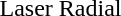<table>
<tr>
<td>Laser Radial</td>
<td></td>
<td></td>
<td></td>
</tr>
</table>
